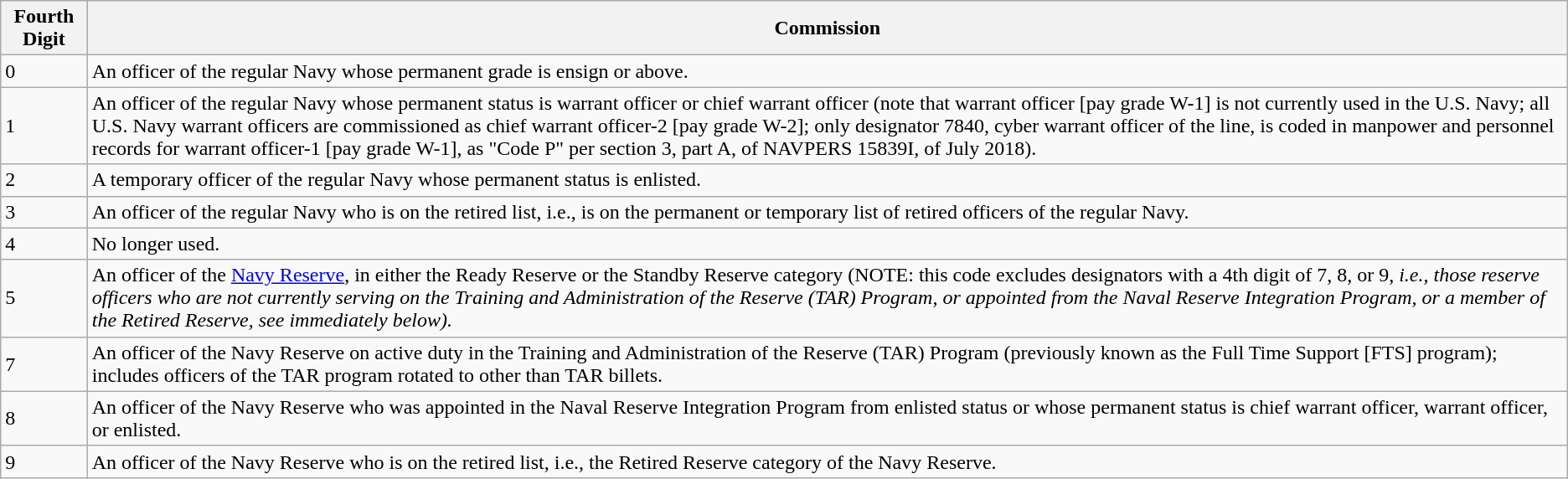<table class="wikitable">
<tr>
<th>Fourth Digit</th>
<th>Commission</th>
</tr>
<tr>
<td>0</td>
<td>An officer of the regular Navy whose permanent grade is ensign or above.</td>
</tr>
<tr>
<td>1</td>
<td>An officer of the regular Navy whose permanent status is warrant officer or chief warrant officer (note that warrant officer [pay grade W-1] is not currently used in the U.S. Navy; all U.S. Navy warrant officers are commissioned as chief warrant officer-2 [pay grade W-2]; only designator 7840, cyber warrant officer of the line, is coded in manpower and personnel records for warrant officer-1 [pay grade W-1], as "Code P" per section 3, part A, of NAVPERS 15839I, of July 2018).</td>
</tr>
<tr>
<td>2</td>
<td>A temporary officer of the regular Navy whose permanent status is enlisted.</td>
</tr>
<tr>
<td>3</td>
<td>An officer of the regular Navy who is on the retired list, i.e., is on the permanent or temporary list of retired officers of the regular Navy.</td>
</tr>
<tr>
<td>4</td>
<td>No longer used.</td>
</tr>
<tr>
<td>5</td>
<td>An officer of the <a href='#'>Navy Reserve</a>, in either the Ready Reserve or the Standby Reserve category (NOTE: this code excludes designators with a 4th digit of 7, 8, or 9, <em>i.e., those reserve officers who are not currently serving on the Training and Administration of the Reserve (TAR) Program, or appointed from the Naval Reserve Integration Program, or a member of the Retired Reserve, see immediately below).</em></td>
</tr>
<tr>
<td>7</td>
<td>An officer of the Navy Reserve on active duty in the Training and Administration of the Reserve (TAR) Program (previously known as the Full Time Support [FTS] program); includes officers of the TAR program rotated to other than TAR billets.</td>
</tr>
<tr>
<td>8</td>
<td>An officer of the Navy Reserve who was appointed in the Naval Reserve Integration Program from enlisted status or whose permanent status is chief warrant officer, warrant officer, or enlisted.</td>
</tr>
<tr>
<td>9</td>
<td>An officer of the Navy Reserve who is on the retired list, i.e., the Retired Reserve category of the Navy Reserve.</td>
</tr>
</table>
